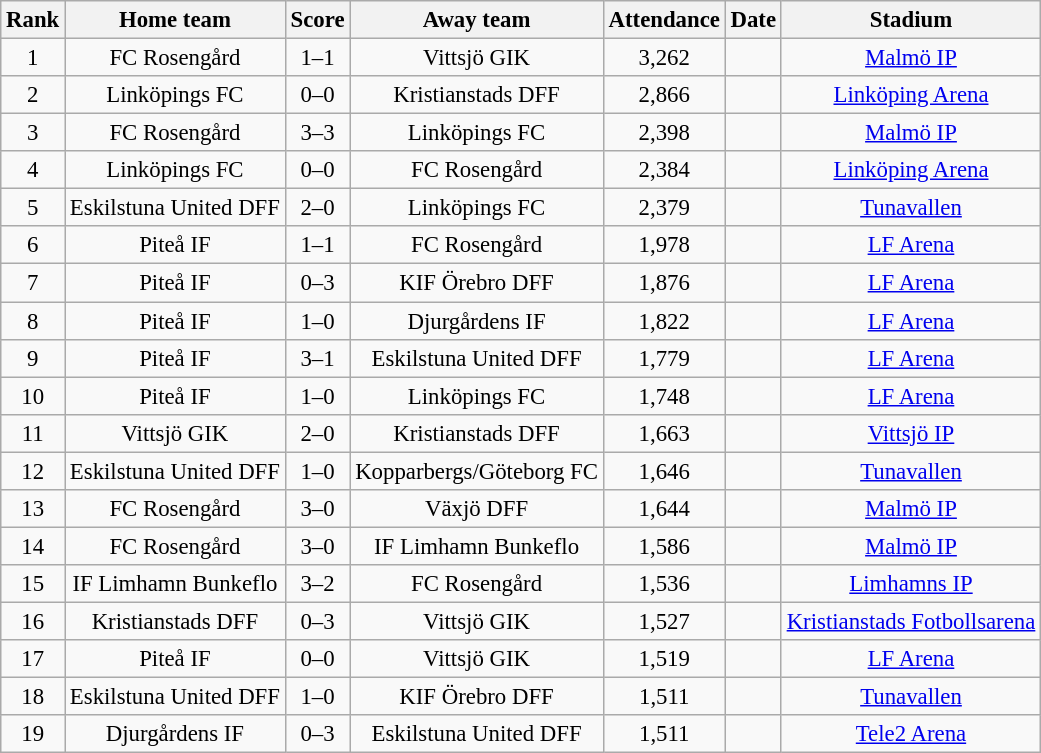<table class="wikitable sortable" style="font-size: 95%;text-align: center;">
<tr>
<th>Rank</th>
<th>Home team</th>
<th>Score</th>
<th>Away team</th>
<th>Attendance</th>
<th>Date</th>
<th>Stadium</th>
</tr>
<tr>
<td>1</td>
<td>FC Rosengård</td>
<td>1–1</td>
<td>Vittsjö GIK</td>
<td>3,262</td>
<td></td>
<td><a href='#'>Malmö IP</a></td>
</tr>
<tr>
<td>2</td>
<td>Linköpings FC</td>
<td>0–0</td>
<td>Kristianstads DFF</td>
<td>2,866</td>
<td></td>
<td><a href='#'>Linköping Arena</a></td>
</tr>
<tr>
<td>3</td>
<td>FC Rosengård</td>
<td>3–3</td>
<td>Linköpings FC</td>
<td>2,398</td>
<td></td>
<td><a href='#'>Malmö IP</a></td>
</tr>
<tr>
<td>4</td>
<td>Linköpings FC</td>
<td>0–0</td>
<td>FC Rosengård</td>
<td>2,384</td>
<td></td>
<td><a href='#'>Linköping Arena</a></td>
</tr>
<tr>
<td>5</td>
<td>Eskilstuna United DFF</td>
<td>2–0</td>
<td>Linköpings FC</td>
<td>2,379</td>
<td></td>
<td><a href='#'>Tunavallen</a></td>
</tr>
<tr>
<td>6</td>
<td>Piteå IF</td>
<td>1–1</td>
<td>FC Rosengård</td>
<td>1,978</td>
<td></td>
<td><a href='#'>LF Arena</a></td>
</tr>
<tr>
<td>7</td>
<td>Piteå IF</td>
<td>0–3</td>
<td>KIF Örebro DFF</td>
<td>1,876</td>
<td></td>
<td><a href='#'>LF Arena</a></td>
</tr>
<tr>
<td>8</td>
<td>Piteå IF</td>
<td>1–0</td>
<td>Djurgårdens IF</td>
<td>1,822</td>
<td></td>
<td><a href='#'>LF Arena</a></td>
</tr>
<tr>
<td>9</td>
<td>Piteå IF</td>
<td>3–1</td>
<td>Eskilstuna United DFF</td>
<td>1,779</td>
<td></td>
<td><a href='#'>LF Arena</a></td>
</tr>
<tr>
<td>10</td>
<td>Piteå IF</td>
<td>1–0</td>
<td>Linköpings FC</td>
<td>1,748</td>
<td></td>
<td><a href='#'>LF Arena</a></td>
</tr>
<tr>
<td>11</td>
<td>Vittsjö GIK</td>
<td>2–0</td>
<td>Kristianstads DFF</td>
<td>1,663</td>
<td></td>
<td><a href='#'>Vittsjö IP</a></td>
</tr>
<tr>
<td>12</td>
<td>Eskilstuna United DFF</td>
<td>1–0</td>
<td>Kopparbergs/Göteborg FC</td>
<td>1,646</td>
<td></td>
<td><a href='#'>Tunavallen</a></td>
</tr>
<tr>
<td>13</td>
<td>FC Rosengård</td>
<td>3–0</td>
<td>Växjö DFF</td>
<td>1,644</td>
<td></td>
<td><a href='#'>Malmö IP</a></td>
</tr>
<tr>
<td>14</td>
<td>FC Rosengård</td>
<td>3–0</td>
<td>IF Limhamn Bunkeflo</td>
<td>1,586</td>
<td></td>
<td><a href='#'>Malmö IP</a></td>
</tr>
<tr>
<td>15</td>
<td>IF Limhamn Bunkeflo</td>
<td>3–2</td>
<td>FC Rosengård</td>
<td>1,536</td>
<td></td>
<td><a href='#'>Limhamns IP</a></td>
</tr>
<tr>
<td>16</td>
<td>Kristianstads DFF</td>
<td>0–3</td>
<td>Vittsjö GIK</td>
<td>1,527</td>
<td></td>
<td><a href='#'>Kristianstads Fotbollsarena</a></td>
</tr>
<tr>
<td>17</td>
<td>Piteå IF</td>
<td>0–0</td>
<td>Vittsjö GIK</td>
<td>1,519</td>
<td></td>
<td><a href='#'>LF Arena</a></td>
</tr>
<tr>
<td>18</td>
<td>Eskilstuna United DFF</td>
<td>1–0</td>
<td>KIF Örebro DFF</td>
<td>1,511</td>
<td></td>
<td><a href='#'>Tunavallen</a></td>
</tr>
<tr>
<td>19</td>
<td>Djurgårdens IF</td>
<td>0–3</td>
<td>Eskilstuna United DFF</td>
<td>1,511</td>
<td></td>
<td><a href='#'>Tele2 Arena</a></td>
</tr>
</table>
